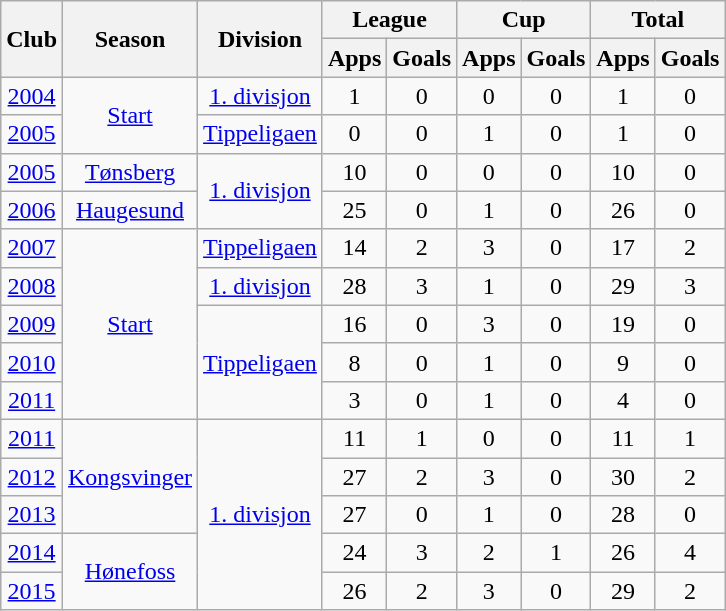<table class="wikitable" style="text-align: center;">
<tr>
<th rowspan="2">Club</th>
<th rowspan="2">Season</th>
<th rowspan="2">Division</th>
<th colspan="2">League</th>
<th colspan="2">Cup</th>
<th colspan="2">Total</th>
</tr>
<tr>
<th>Apps</th>
<th>Goals</th>
<th>Apps</th>
<th>Goals</th>
<th>Apps</th>
<th>Goals</th>
</tr>
<tr>
<td><a href='#'>2004</a></td>
<td rowspan="2" valign="center"><a href='#'>Start</a></td>
<td><a href='#'>1. divisjon</a></td>
<td>1</td>
<td>0</td>
<td>0</td>
<td>0</td>
<td>1</td>
<td>0</td>
</tr>
<tr>
<td><a href='#'>2005</a></td>
<td><a href='#'>Tippeligaen</a></td>
<td>0</td>
<td>0</td>
<td>1</td>
<td>0</td>
<td>1</td>
<td>0</td>
</tr>
<tr>
<td><a href='#'>2005</a></td>
<td rowspan="1" valign="center"><a href='#'>Tønsberg</a></td>
<td rowspan="2" valign="center"><a href='#'>1. divisjon</a></td>
<td>10</td>
<td>0</td>
<td>0</td>
<td>0</td>
<td>10</td>
<td>0</td>
</tr>
<tr>
<td><a href='#'>2006</a></td>
<td rowspan="1" valign="center"><a href='#'>Haugesund</a></td>
<td>25</td>
<td>0</td>
<td>1</td>
<td>0</td>
<td>26</td>
<td>0</td>
</tr>
<tr>
<td><a href='#'>2007</a></td>
<td rowspan="5" valign="center"><a href='#'>Start</a></td>
<td><a href='#'>Tippeligaen</a></td>
<td>14</td>
<td>2</td>
<td>3</td>
<td>0</td>
<td>17</td>
<td>2</td>
</tr>
<tr>
<td><a href='#'>2008</a></td>
<td><a href='#'>1. divisjon</a></td>
<td>28</td>
<td>3</td>
<td>1</td>
<td>0</td>
<td>29</td>
<td>3</td>
</tr>
<tr>
<td><a href='#'>2009</a></td>
<td rowspan="3" valign="center"><a href='#'>Tippeligaen</a></td>
<td>16</td>
<td>0</td>
<td>3</td>
<td>0</td>
<td>19</td>
<td>0</td>
</tr>
<tr>
<td><a href='#'>2010</a></td>
<td>8</td>
<td>0</td>
<td>1</td>
<td>0</td>
<td>9</td>
<td>0</td>
</tr>
<tr>
<td><a href='#'>2011</a></td>
<td>3</td>
<td>0</td>
<td>1</td>
<td>0</td>
<td>4</td>
<td>0</td>
</tr>
<tr>
<td><a href='#'>2011</a></td>
<td rowspan="3" valign="center"><a href='#'>Kongsvinger</a></td>
<td rowspan="5" valign="center"><a href='#'>1. divisjon</a></td>
<td>11</td>
<td>1</td>
<td>0</td>
<td>0</td>
<td>11</td>
<td>1</td>
</tr>
<tr>
<td><a href='#'>2012</a></td>
<td>27</td>
<td>2</td>
<td>3</td>
<td>0</td>
<td>30</td>
<td>2</td>
</tr>
<tr>
<td><a href='#'>2013</a></td>
<td>27</td>
<td>0</td>
<td>1</td>
<td>0</td>
<td>28</td>
<td>0</td>
</tr>
<tr>
<td><a href='#'>2014</a></td>
<td rowspan="2" valign="center"><a href='#'>Hønefoss</a></td>
<td>24</td>
<td>3</td>
<td>2</td>
<td>1</td>
<td>26</td>
<td>4</td>
</tr>
<tr>
<td><a href='#'>2015</a></td>
<td>26</td>
<td>2</td>
<td>3</td>
<td>0</td>
<td>29</td>
<td>2</td>
</tr>
</table>
